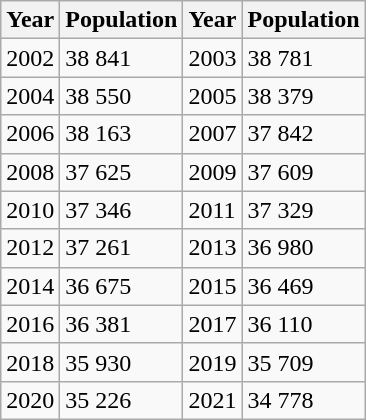<table class=wikitable>
<tr>
<th>Year</th>
<th>Population</th>
<th>Year</th>
<th>Population</th>
</tr>
<tr>
<td>2002</td>
<td>38 841 </td>
<td>2003</td>
<td>38 781 </td>
</tr>
<tr>
<td>2004</td>
<td>38 550 </td>
<td>2005</td>
<td>38 379 </td>
</tr>
<tr>
<td>2006</td>
<td>38 163 </td>
<td>2007</td>
<td>37 842 </td>
</tr>
<tr>
<td>2008</td>
<td>37 625 </td>
<td>2009</td>
<td>37 609 </td>
</tr>
<tr>
<td>2010</td>
<td>37 346 </td>
<td>2011</td>
<td>37 329 </td>
</tr>
<tr>
<td>2012</td>
<td>37 261 </td>
<td>2013</td>
<td>36 980 </td>
</tr>
<tr>
<td>2014</td>
<td>36 675 </td>
<td>2015</td>
<td>36 469 </td>
</tr>
<tr>
<td>2016</td>
<td>36 381 </td>
<td>2017</td>
<td>36 110 </td>
</tr>
<tr>
<td>2018</td>
<td>35 930 </td>
<td>2019</td>
<td>35 709 </td>
</tr>
<tr>
<td>2020</td>
<td>35 226 </td>
<td>2021</td>
<td>34 778 </td>
</tr>
</table>
